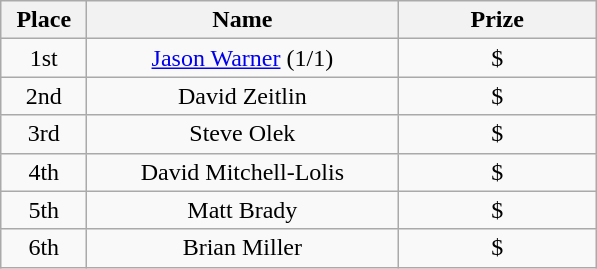<table class="wikitable" style="text-align:center">
<tr>
<th width="50">Place</th>
<th width="200">Name</th>
<th width="125">Prize</th>
</tr>
<tr>
<td>1st</td>
<td><a href='#'>Jason Warner</a> (1/1)</td>
<td>$</td>
</tr>
<tr>
<td>2nd</td>
<td>David Zeitlin</td>
<td>$</td>
</tr>
<tr>
<td>3rd</td>
<td>Steve Olek</td>
<td>$</td>
</tr>
<tr>
<td>4th</td>
<td>David Mitchell-Lolis</td>
<td>$</td>
</tr>
<tr>
<td>5th</td>
<td>Matt Brady</td>
<td>$</td>
</tr>
<tr>
<td>6th</td>
<td>Brian Miller</td>
<td>$</td>
</tr>
</table>
